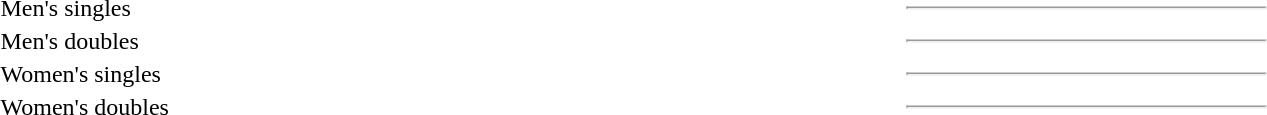<table>
<tr valign="top">
<td>Men's singles<br></td>
<td width=240></td>
<td width=240></td>
<td width=240><hr></td>
</tr>
<tr valign="top">
<td>Men's doubles<br></td>
<td></td>
<td></td>
<td><hr></td>
</tr>
<tr valign="top">
<td>Women's singles<br></td>
<td></td>
<td></td>
<td><hr></td>
</tr>
<tr valign="top">
<td>Women's doubles<br></td>
<td></td>
<td></td>
<td><hr></td>
</tr>
</table>
